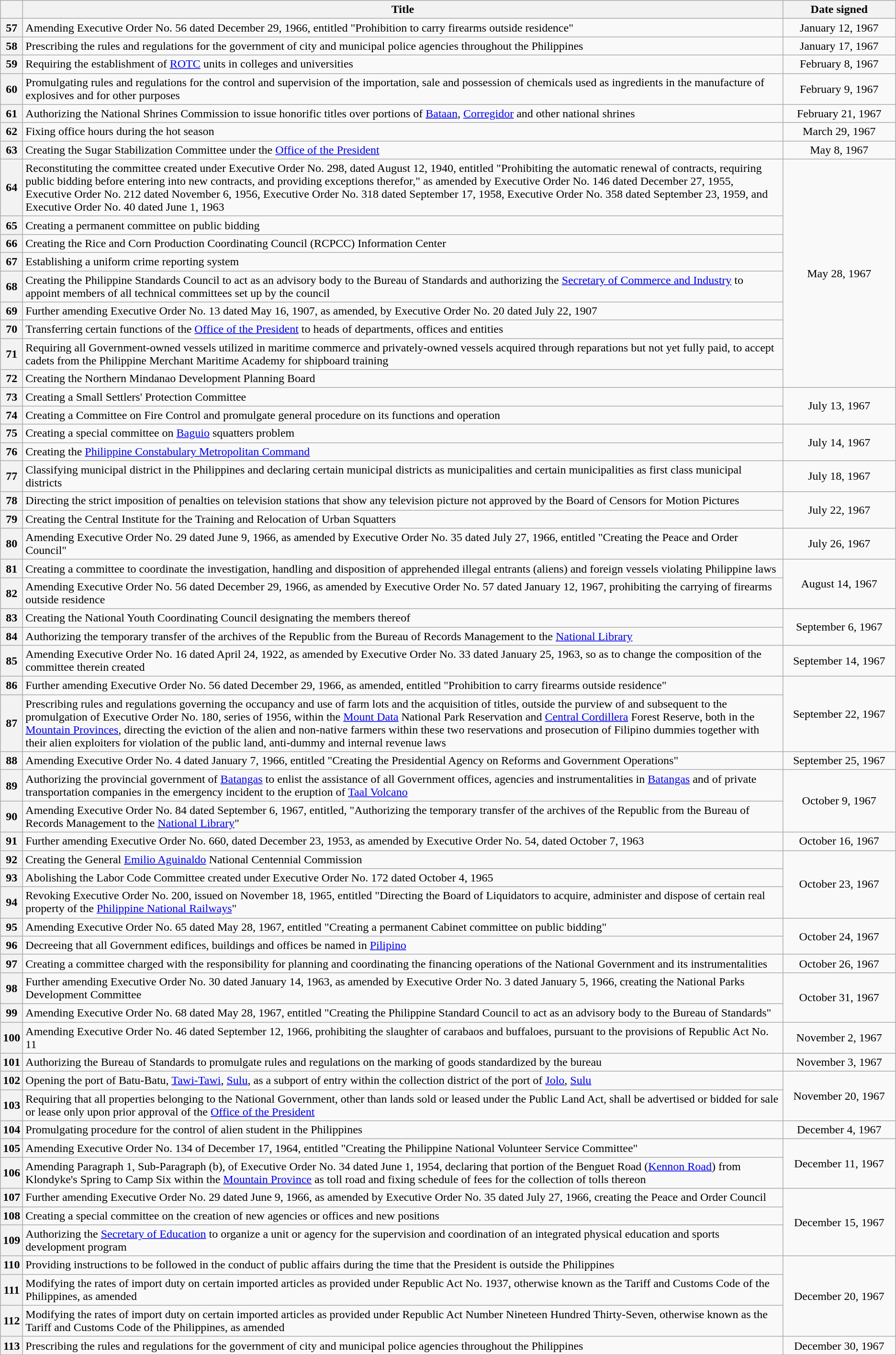<table class="wikitable sortable" style="text-align:center;">
<tr>
<th scope="col"></th>
<th scope="col">Title</th>
<th scope="col" width="150px">Date signed</th>
</tr>
<tr>
<th scope="row">57</th>
<td style="text-align:left;">Amending Executive Order No. 56 dated December 29, 1966, entitled "Prohibition to carry firearms outside residence"</td>
<td>January 12, 1967</td>
</tr>
<tr>
<th scope="row">58</th>
<td style="text-align:left;">Prescribing the rules and regulations for the government of city and municipal police agencies throughout the Philippines</td>
<td>January 17, 1967</td>
</tr>
<tr>
<th scope="row">59</th>
<td style="text-align:left;">Requiring the establishment of <a href='#'>ROTC</a> units in colleges and universities</td>
<td>February 8, 1967</td>
</tr>
<tr>
<th scope="row">60</th>
<td style="text-align:left;">Promulgating rules and regulations for the control and supervision of the importation, sale and possession of chemicals used as ingredients in the manufacture of explosives and for other purposes</td>
<td>February 9, 1967</td>
</tr>
<tr>
<th scope="row">61</th>
<td style="text-align:left;">Authorizing the National Shrines Commission to issue honorific titles over portions of <a href='#'>Bataan</a>, <a href='#'>Corregidor</a> and other national shrines</td>
<td>February 21, 1967</td>
</tr>
<tr>
<th scope="row">62</th>
<td style="text-align:left;">Fixing office hours during the hot season</td>
<td>March 29, 1967</td>
</tr>
<tr>
<th scope="row">63</th>
<td style="text-align:left;">Creating the Sugar Stabilization Committee under the <a href='#'>Office of the President</a></td>
<td>May 8, 1967</td>
</tr>
<tr>
<th scope="row">64</th>
<td style="text-align:left;">Reconstituting the committee created under Executive Order No. 298, dated August 12, 1940, entitled "Prohibiting the automatic renewal of contracts, requiring public bidding before entering into new contracts, and providing exceptions therefor," as amended by Executive Order No. 146 dated December 27, 1955, Executive Order No. 212 dated November 6, 1956, Executive Order No. 318 dated September 17, 1958, Executive Order No. 358 dated September 23, 1959, and Executive Order No. 40 dated June 1, 1963</td>
<td rowspan="9">May 28, 1967</td>
</tr>
<tr>
<th scope="row">65</th>
<td style="text-align:left;">Creating a permanent committee on public bidding</td>
</tr>
<tr>
<th scope="row">66</th>
<td style="text-align:left;">Creating the Rice and Corn Production Coordinating Council (RCPCC) Information Center</td>
</tr>
<tr>
<th scope="row">67</th>
<td style="text-align:left;">Establishing a uniform crime reporting system</td>
</tr>
<tr>
<th scope="row">68</th>
<td style="text-align:left;">Creating the Philippine Standards Council to act as an advisory body to the Bureau of Standards and authorizing the <a href='#'>Secretary of Commerce and Industry</a> to appoint members of all technical committees set up by the council</td>
</tr>
<tr>
<th scope="row">69</th>
<td style="text-align:left;">Further amending Executive Order No. 13 dated May 16, 1907, as amended, by Executive Order No. 20 dated July 22, 1907</td>
</tr>
<tr>
<th scope="row">70</th>
<td style="text-align:left;">Transferring certain functions of the <a href='#'>Office of the President</a> to heads of departments, offices and entities</td>
</tr>
<tr>
<th scope="row">71</th>
<td style="text-align:left;">Requiring all Government-owned vessels utilized in maritime commerce and privately-owned vessels acquired through reparations but not yet fully paid, to accept cadets from the Philippine Merchant Maritime Academy for shipboard training</td>
</tr>
<tr>
<th scope="row">72</th>
<td style="text-align:left;">Creating the Northern Mindanao Development Planning Board</td>
</tr>
<tr>
<th scope="row">73</th>
<td style="text-align:left;">Creating a Small Settlers' Protection Committee</td>
<td rowspan="2">July 13, 1967</td>
</tr>
<tr>
<th scope="row">74</th>
<td style="text-align:left;">Creating a Committee on Fire Control and promulgate general procedure on its functions and operation</td>
</tr>
<tr>
<th scope="row">75</th>
<td style="text-align:left;">Creating a special committee on <a href='#'>Baguio</a> squatters problem</td>
<td rowspan="2">July 14, 1967</td>
</tr>
<tr>
<th scope="row">76</th>
<td style="text-align:left;">Creating the <a href='#'>Philippine Constabulary Metropolitan Command</a></td>
</tr>
<tr>
<th scope="row">77</th>
<td style="text-align:left;">Classifying municipal district in the Philippines and declaring certain municipal districts as municipalities and certain municipalities as first class municipal districts</td>
<td>July 18, 1967</td>
</tr>
<tr>
<th scope="row">78</th>
<td style="text-align:left;">Directing the strict imposition of penalties on television stations that show any television picture not approved by the Board of Censors for Motion Pictures</td>
<td rowspan="2">July 22, 1967</td>
</tr>
<tr>
<th scope="row">79</th>
<td style="text-align:left;">Creating the Central Institute for the Training and Relocation of Urban Squatters</td>
</tr>
<tr>
<th scope="row">80</th>
<td style="text-align:left;">Amending Executive Order No. 29 dated June 9, 1966, as amended by Executive Order No. 35 dated July 27, 1966, entitled "Creating the Peace and Order Council"</td>
<td>July 26, 1967</td>
</tr>
<tr>
<th scope="row">81</th>
<td style="text-align:left;">Creating a committee to coordinate the investigation, handling and disposition of apprehended illegal entrants (aliens) and foreign vessels violating Philippine laws</td>
<td rowspan="2">August 14, 1967</td>
</tr>
<tr>
<th scope="row">82</th>
<td style="text-align:left;">Amending Executive Order No. 56 dated December 29, 1966, as amended by Executive Order No. 57 dated January 12, 1967, prohibiting the carrying of firearms outside residence</td>
</tr>
<tr>
<th scope="row">83</th>
<td style="text-align:left;">Creating the National Youth Coordinating Council designating the members thereof</td>
<td rowspan="2">September 6, 1967</td>
</tr>
<tr>
<th scope="row">84</th>
<td style="text-align:left;">Authorizing the temporary transfer of the archives of the Republic from the Bureau of Records Management to the <a href='#'>National Library</a></td>
</tr>
<tr>
<th scope="row">85</th>
<td style="text-align:left;">Amending Executive Order No. 16 dated April 24, 1922, as amended by Executive Order No. 33 dated January 25, 1963, so as to change the composition of the committee therein created</td>
<td>September 14, 1967</td>
</tr>
<tr>
<th scope="row">86</th>
<td style="text-align:left;">Further amending Executive Order No. 56 dated December 29, 1966, as amended, entitled "Prohibition to carry firearms outside residence"</td>
<td rowspan="2">September 22, 1967</td>
</tr>
<tr>
<th scope="row">87</th>
<td style="text-align:left;">Prescribing rules and regulations governing the occupancy and use of farm lots and the acquisition of titles, outside the purview of and subsequent to the promulgation of Executive Order No. 180, series of 1956, within the <a href='#'>Mount Data</a> National Park Reservation and <a href='#'>Central Cordillera</a> Forest Reserve, both in the <a href='#'>Mountain Provinces</a>, directing the eviction of the alien and non-native farmers within these two reservations and prosecution of Filipino dummies together with their alien exploiters for violation of the public land, anti-dummy and internal revenue laws</td>
</tr>
<tr>
<th scope="row">88</th>
<td style="text-align:left;">Amending Executive Order No. 4 dated January 7, 1966, entitled "Creating the Presidential Agency on Reforms and Government Operations"</td>
<td>September 25, 1967</td>
</tr>
<tr>
<th scope="row">89</th>
<td style="text-align:left;">Authorizing the provincial government of <a href='#'>Batangas</a> to enlist the assistance of all Government offices, agencies and instrumentalities in <a href='#'>Batangas</a> and of private transportation companies in the emergency incident to the eruption of <a href='#'>Taal Volcano</a></td>
<td rowspan="2">October 9, 1967</td>
</tr>
<tr>
<th scope="row">90</th>
<td style="text-align:left;">Amending Executive Order No. 84 dated September 6, 1967, entitled, "Authorizing the temporary transfer of the archives of the Republic from the Bureau of Records Management to the <a href='#'>National Library</a>"</td>
</tr>
<tr>
<th scope="row">91</th>
<td style="text-align:left;">Further amending Executive Order No. 660, dated December 23, 1953, as amended by Executive Order No. 54, dated October 7, 1963</td>
<td>October 16, 1967</td>
</tr>
<tr>
<th scope="row">92</th>
<td style="text-align:left;">Creating the General <a href='#'>Emilio Aguinaldo</a> National Centennial Commission</td>
<td rowspan="3">October 23, 1967</td>
</tr>
<tr>
<th scope="row">93</th>
<td style="text-align:left;">Abolishing the Labor Code Committee created under Executive Order No. 172 dated October 4, 1965</td>
</tr>
<tr>
<th scope="row">94</th>
<td style="text-align:left;">Revoking Executive Order No. 200, issued on November 18, 1965, entitled "Directing the Board of Liquidators to acquire, administer and dispose of certain real property of the <a href='#'>Philippine National Railways</a>"</td>
</tr>
<tr>
<th scope="row">95</th>
<td style="text-align:left;">Amending Executive Order No. 65 dated May 28, 1967, entitled "Creating a permanent Cabinet committee on public bidding"</td>
<td rowspan="2">October 24, 1967</td>
</tr>
<tr>
<th scope="row">96</th>
<td style="text-align:left;">Decreeing that all Government edifices, buildings and offices be named in <a href='#'>Pilipino</a></td>
</tr>
<tr>
<th scope="row">97</th>
<td style="text-align:left;">Creating a committee charged with the responsibility for planning and coordinating the financing operations of the National Government and its instrumentalities</td>
<td>October 26, 1967</td>
</tr>
<tr>
<th scope="row">98</th>
<td style="text-align:left;">Further amending Executive Order No. 30 dated January 14, 1963, as amended by Executive Order No. 3 dated January 5, 1966, creating the National Parks Development Committee</td>
<td rowspan="2">October 31, 1967</td>
</tr>
<tr>
<th scope="row">99</th>
<td style="text-align:left;">Amending Executive Order No. 68 dated May 28, 1967, entitled "Creating the Philippine Standard Council to act as an advisory body to the Bureau of Standards"</td>
</tr>
<tr>
<th scope="row">100</th>
<td style="text-align:left;">Amending Executive Order No. 46 dated September 12, 1966, prohibiting the slaughter of carabaos and buffaloes, pursuant to the provisions of Republic Act No. 11</td>
<td>November 2, 1967</td>
</tr>
<tr>
<th scope="row">101</th>
<td style="text-align:left;">Authorizing the Bureau of Standards to promulgate rules and regulations on the marking of goods standardized by the bureau</td>
<td>November 3, 1967</td>
</tr>
<tr>
<th scope="row">102</th>
<td style="text-align:left;">Opening the port of Batu-Batu, <a href='#'>Tawi-Tawi</a>, <a href='#'>Sulu</a>, as a subport of entry within the collection district of the port of <a href='#'>Jolo</a>, <a href='#'>Sulu</a></td>
<td rowspan="2">November 20, 1967</td>
</tr>
<tr>
<th scope="row">103</th>
<td style="text-align:left;">Requiring that all properties belonging to the National Government, other than lands sold or leased under the Public Land Act, shall be advertised or bidded for sale or lease only upon prior approval of the <a href='#'>Office of the President</a></td>
</tr>
<tr>
<th scope="row">104</th>
<td style="text-align:left;">Promulgating procedure for the control of alien student in the Philippines</td>
<td>December 4, 1967</td>
</tr>
<tr>
<th scope="row">105</th>
<td style="text-align:left;">Amending Executive Order No. 134 of December 17, 1964, entitled "Creating the Philippine National Volunteer Service Committee"</td>
<td rowspan="2">December 11, 1967</td>
</tr>
<tr>
<th scope="row">106</th>
<td style="text-align:left;">Amending Paragraph 1, Sub-Paragraph (b), of Executive Order No. 34 dated June 1, 1954, declaring that portion of the Benguet Road (<a href='#'>Kennon Road</a>) from Klondyke's Spring to Camp Six within the <a href='#'>Mountain Province</a> as toll road and fixing schedule of fees for the collection of tolls thereon</td>
</tr>
<tr>
<th scope="row">107</th>
<td style="text-align:left;">Further amending Executive Order No. 29 dated June 9, 1966, as amended by Executive Order No. 35 dated July 27, 1966, creating the Peace and Order Council</td>
<td rowspan="3">December 15, 1967</td>
</tr>
<tr>
<th scope="row">108</th>
<td style="text-align:left;">Creating a special committee on the creation of new agencies or offices and new positions</td>
</tr>
<tr>
<th scope="row">109</th>
<td style="text-align:left;">Authorizing the <a href='#'>Secretary of Education</a> to organize a unit or agency for the supervision and coordination of an integrated physical education and sports development program</td>
</tr>
<tr>
<th scope="row">110</th>
<td style="text-align:left;">Providing instructions to be followed in the conduct of public affairs during the time that the President is outside the Philippines</td>
<td rowspan="3">December 20, 1967</td>
</tr>
<tr>
<th scope="row">111</th>
<td style="text-align:left;">Modifying the rates of import duty on certain imported articles as provided under Republic Act No. 1937, otherwise known as the Tariff and Customs Code of the Philippines, as amended</td>
</tr>
<tr>
<th scope="row">112</th>
<td style="text-align:left;">Modifying the rates of import duty on certain imported articles as provided under Republic Act Number Nineteen Hundred Thirty-Seven, otherwise known as the Tariff and Customs Code of the Philippines, as amended</td>
</tr>
<tr>
<th scope="row">113</th>
<td style="text-align:left;">Prescribing the rules and regulations for the government of city and municipal police agencies throughout the Philippines</td>
<td>December 30, 1967</td>
</tr>
</table>
